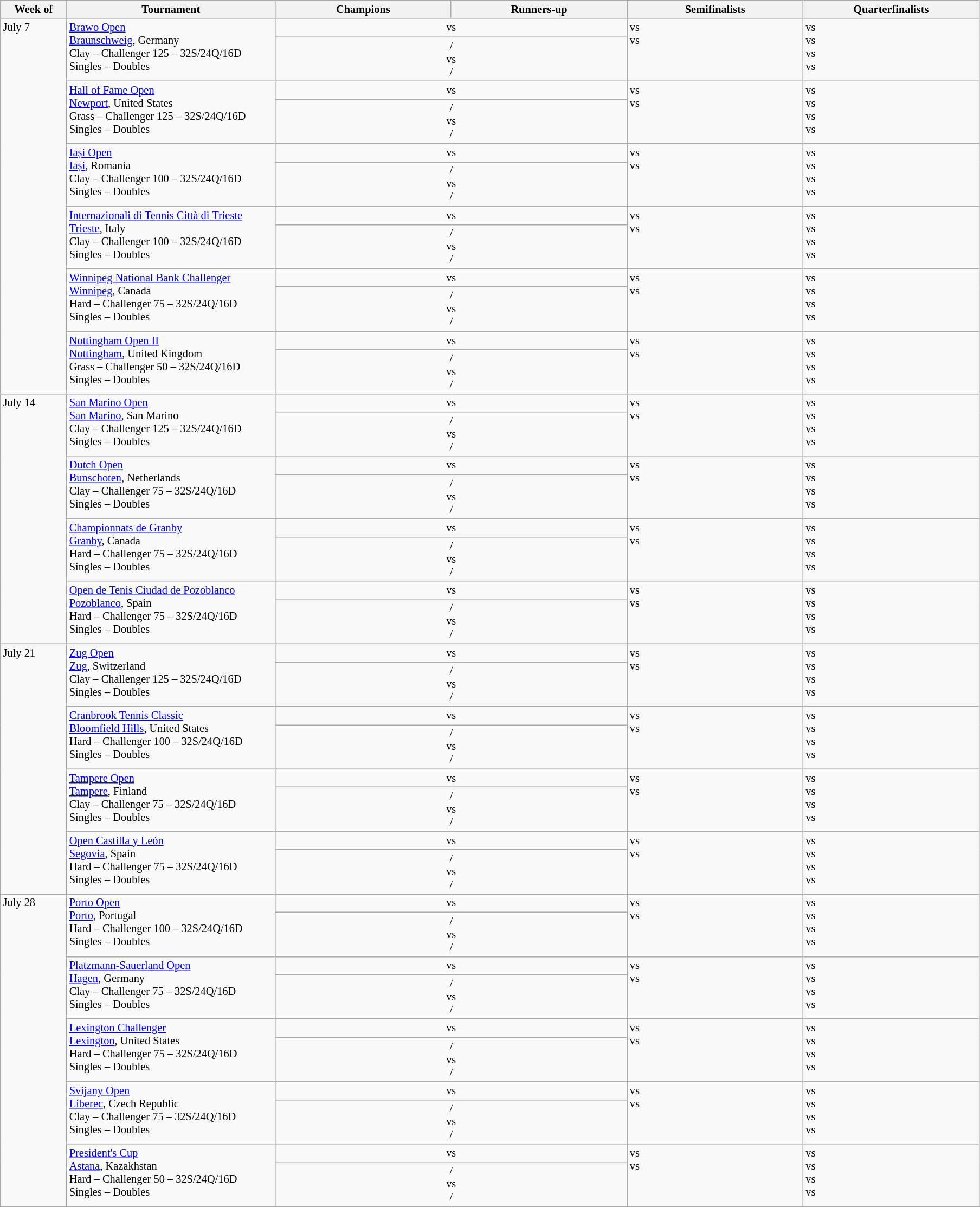<table class="wikitable" style="font-size:85%;">
<tr>
<th width="75">Week of</th>
<th width="250">Tournament</th>
<th width="210">Champions</th>
<th width="210">Runners-up</th>
<th width="210">Semifinalists</th>
<th width="210">Quarterfinalists</th>
</tr>
<tr valign=top>
<td rowspan=12>July 7</td>
<td rowspan=2><a href='#'>Brawo Open</a><br><a href='#'>Braunschweig</a>, Germany <br> Clay – Challenger 125 – 32S/24Q/16D<br>Singles – Doubles</td>
<td colspan=2 align=center> vs </td>
<td rowspan=2> vs  <br>  vs </td>
<td rowspan=2> vs  <br> vs  <br> vs  <br>  vs </td>
</tr>
<tr valign=top>
<td colspan=2 align=center> /  <br> vs <br>  / </td>
</tr>
<tr valign=top>
<td rowspan=2><a href='#'>Hall of Fame Open</a><br><a href='#'>Newport</a>, United States <br> Grass – Challenger 125 – 32S/24Q/16D<br>Singles – Doubles</td>
<td colspan=2 align=center> vs </td>
<td rowspan=2> vs  <br>  vs </td>
<td rowspan=2> vs  <br> vs  <br> vs  <br>  vs </td>
</tr>
<tr valign=top>
<td colspan=2 align=center> /  <br> vs <br>  / </td>
</tr>
<tr valign=top>
<td rowspan=2><a href='#'>Iași Open</a><br><a href='#'>Iași</a>, Romania <br> Clay – Challenger 100 – 32S/24Q/16D<br>Singles – Doubles</td>
<td colspan=2 align=center> vs </td>
<td rowspan=2> vs  <br>  vs </td>
<td rowspan=2> vs  <br> vs  <br> vs  <br>  vs </td>
</tr>
<tr valign=top>
<td colspan=2 align=center> /  <br> vs <br>  / </td>
</tr>
<tr valign=top>
<td rowspan=2><a href='#'>Internazionali di Tennis Città di Trieste</a><br><a href='#'>Trieste</a>, Italy <br> Clay – Challenger 100 – 32S/24Q/16D<br>Singles – Doubles</td>
<td colspan=2 align=center> vs </td>
<td rowspan=2> vs  <br>  vs </td>
<td rowspan=2> vs  <br> vs  <br> vs  <br>  vs </td>
</tr>
<tr valign=top>
<td colspan=2 align=center> /  <br> vs <br>  / </td>
</tr>
<tr valign=top>
<td rowspan=2><a href='#'>Winnipeg National Bank Challenger</a><br><a href='#'>Winnipeg</a>, Canada <br> Hard – Challenger 75 – 32S/24Q/16D<br>Singles – Doubles</td>
<td colspan=2 align=center> vs </td>
<td rowspan=2> vs  <br>  vs </td>
<td rowspan=2> vs  <br> vs  <br> vs  <br>  vs </td>
</tr>
<tr valign=top>
<td colspan=2 align=center> /  <br> vs <br>  / </td>
</tr>
<tr valign=top>
<td rowspan=2><a href='#'>Nottingham Open II</a><br><a href='#'>Nottingham</a>, United Kingdom <br> Grass – Challenger 50 – 32S/24Q/16D<br>Singles – Doubles</td>
<td colspan=2 align=center> vs </td>
<td rowspan=2> vs  <br>  vs </td>
<td rowspan=2> vs  <br> vs  <br> vs  <br>  vs </td>
</tr>
<tr valign=top>
<td colspan=2 align=center> /  <br> vs <br>  / </td>
</tr>
<tr valign=top>
<td rowspan=8>July 14</td>
<td rowspan=2><a href='#'>San Marino Open</a><br><a href='#'>San Marino</a>, San Marino <br> Clay – Challenger 125 – 32S/24Q/16D<br>Singles – Doubles</td>
<td colspan=2 align=center> vs </td>
<td rowspan=2> vs  <br>  vs </td>
<td rowspan=2> vs  <br> vs  <br> vs  <br>  vs </td>
</tr>
<tr valign=top>
<td colspan=2 align=center> /  <br> vs <br>  / </td>
</tr>
<tr valign=top>
<td rowspan=2><a href='#'>Dutch Open</a><br><a href='#'>Bunschoten</a>, Netherlands <br> Clay – Challenger 75 – 32S/24Q/16D<br>Singles – Doubles</td>
<td colspan=2 align=center> vs </td>
<td rowspan=2> vs  <br>  vs </td>
<td rowspan=2> vs  <br> vs  <br> vs  <br>  vs </td>
</tr>
<tr valign=top>
<td colspan=2 align=center> /  <br> vs <br>  / </td>
</tr>
<tr valign=top>
<td rowspan=2><a href='#'>Championnats de Granby</a><br><a href='#'>Granby</a>, Canada <br> Hard – Challenger 75 – 32S/24Q/16D<br>Singles – Doubles</td>
<td colspan=2 align=center> vs </td>
<td rowspan=2> vs  <br>  vs </td>
<td rowspan=2> vs  <br> vs  <br> vs  <br>  vs </td>
</tr>
<tr valign=top>
<td colspan=2 align=center> /  <br> vs <br>  / </td>
</tr>
<tr valign=top>
<td rowspan=2><a href='#'>Open de Tenis Ciudad de Pozoblanco</a><br><a href='#'>Pozoblanco</a>, Spain <br> Hard – Challenger 75 – 32S/24Q/16D<br>Singles – Doubles</td>
<td colspan=2 align=center> vs </td>
<td rowspan=2> vs  <br>  vs </td>
<td rowspan=2> vs  <br> vs  <br> vs  <br>  vs </td>
</tr>
<tr valign=top>
<td colspan=2 align=center> /  <br> vs <br>  / </td>
</tr>
<tr valign=top>
<td rowspan=8>July 21</td>
<td rowspan=2><a href='#'>Zug Open</a><br><a href='#'>Zug</a>, Switzerland <br> Clay – Challenger 125 – 32S/24Q/16D<br>Singles – Doubles</td>
<td colspan=2 align=center> vs </td>
<td rowspan=2> vs  <br>  vs </td>
<td rowspan=2> vs  <br> vs  <br> vs  <br>  vs </td>
</tr>
<tr valign=top>
<td colspan=2 align=center> /  <br> vs <br>  / </td>
</tr>
<tr valign=top>
<td rowspan=2><a href='#'>Cranbrook Tennis Classic</a><br><a href='#'>Bloomfield Hills</a>, United States <br> Hard – Challenger 100 – 32S/24Q/16D<br>Singles – Doubles</td>
<td colspan=2 align=center> vs </td>
<td rowspan=2> vs  <br>  vs </td>
<td rowspan=2> vs  <br> vs  <br> vs  <br>  vs </td>
</tr>
<tr valign=top>
<td colspan=2 align=center> /  <br> vs <br>  / </td>
</tr>
<tr valign=top>
<td rowspan=2><a href='#'>Tampere Open</a><br><a href='#'>Tampere</a>, Finland <br> Clay – Challenger 75 – 32S/24Q/16D<br>Singles – Doubles</td>
<td colspan=2 align=center> vs </td>
<td rowspan=2> vs  <br>  vs </td>
<td rowspan=2> vs  <br> vs  <br> vs  <br>  vs </td>
</tr>
<tr valign=top>
<td colspan=2 align=center> /  <br> vs <br>  / </td>
</tr>
<tr valign=top>
<td rowspan=2><a href='#'>Open Castilla y León</a><br><a href='#'>Segovia</a>, Spain <br> Hard – Challenger 75 – 32S/24Q/16D<br>Singles – Doubles</td>
<td colspan=2 align=center> vs </td>
<td rowspan=2> vs  <br>  vs </td>
<td rowspan=2> vs  <br> vs  <br> vs  <br>  vs </td>
</tr>
<tr valign=top>
<td colspan=2 align=center> /  <br> vs <br>  / </td>
</tr>
<tr valign=top>
<td rowspan=10>July 28</td>
<td rowspan=2><a href='#'>Porto Open</a><br><a href='#'>Porto</a>, Portugal <br> Hard – Challenger 100 – 32S/24Q/16D<br>Singles – Doubles</td>
<td colspan=2 align=center> vs </td>
<td rowspan=2> vs  <br>  vs </td>
<td rowspan=2> vs  <br> vs  <br> vs  <br>  vs </td>
</tr>
<tr valign=top>
<td colspan=2 align=center> /  <br> vs <br>  / </td>
</tr>
<tr valign=top>
<td rowspan=2><a href='#'>Platzmann-Sauerland Open</a><br><a href='#'>Hagen</a>, Germany <br> Clay – Challenger 75 – 32S/24Q/16D<br>Singles – Doubles</td>
<td colspan=2 align=center> vs </td>
<td rowspan=2> vs  <br>  vs </td>
<td rowspan=2> vs  <br> vs  <br> vs  <br>  vs </td>
</tr>
<tr valign=top>
<td colspan=2 align=center> /  <br> vs <br>  / </td>
</tr>
<tr valign=top>
<td rowspan=2><a href='#'>Lexington Challenger</a><br><a href='#'>Lexington</a>, United States <br> Hard – Challenger 75 – 32S/24Q/16D<br>Singles – Doubles</td>
<td colspan=2 align=center> vs </td>
<td rowspan=2> vs  <br>  vs </td>
<td rowspan=2> vs  <br> vs  <br> vs  <br>  vs </td>
</tr>
<tr valign=top>
<td colspan=2 align=center> /  <br> vs <br>  / </td>
</tr>
<tr valign=top>
<td rowspan=2><a href='#'>Svijany Open</a><br><a href='#'>Liberec</a>, Czech Republic <br> Clay – Challenger 75 – 32S/24Q/16D<br>Singles – Doubles</td>
<td colspan=2 align=center> vs </td>
<td rowspan=2> vs  <br>  vs </td>
<td rowspan=2> vs  <br> vs  <br> vs  <br>  vs </td>
</tr>
<tr valign=top>
<td colspan=2 align=center> /  <br> vs <br>  / </td>
</tr>
<tr valign=top>
<td rowspan=2><a href='#'>President's Cup</a><br><a href='#'>Astana</a>, Kazakhstan <br> Hard – Challenger 50 – 32S/24Q/16D<br>Singles – Doubles</td>
<td colspan=2 align=center> vs </td>
<td rowspan=2> vs  <br>  vs </td>
<td rowspan=2> vs  <br> vs  <br> vs  <br>  vs </td>
</tr>
<tr valign=top>
<td colspan=2 align=center> /  <br> vs <br>  / </td>
</tr>
</table>
